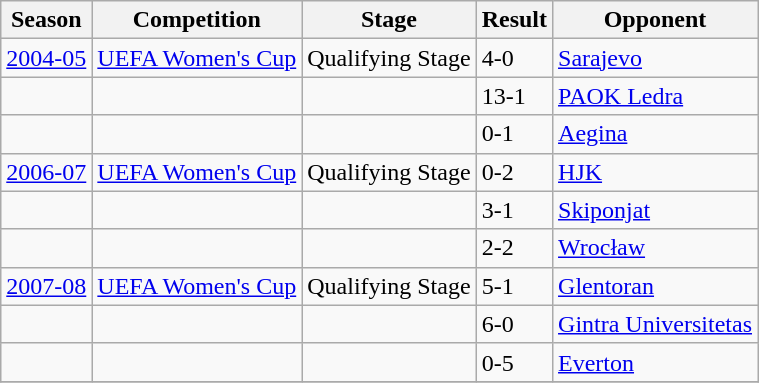<table class="wikitable">
<tr>
<th>Season</th>
<th>Competition</th>
<th>Stage</th>
<th>Result</th>
<th>Opponent</th>
</tr>
<tr>
<td><a href='#'>2004-05</a></td>
<td><a href='#'>UEFA Women's Cup</a></td>
<td>Qualifying Stage</td>
<td>4-0</td>
<td> <a href='#'>Sarajevo</a></td>
</tr>
<tr>
<td></td>
<td></td>
<td></td>
<td>13-1</td>
<td> <a href='#'>PAOK Ledra</a></td>
</tr>
<tr>
<td></td>
<td></td>
<td></td>
<td>0-1</td>
<td> <a href='#'>Aegina</a></td>
</tr>
<tr>
<td><a href='#'>2006-07</a></td>
<td><a href='#'>UEFA Women's Cup</a></td>
<td>Qualifying Stage</td>
<td>0-2</td>
<td> <a href='#'>HJK</a></td>
</tr>
<tr>
<td></td>
<td></td>
<td></td>
<td>3-1</td>
<td> <a href='#'>Skiponjat</a></td>
</tr>
<tr>
<td></td>
<td></td>
<td></td>
<td>2-2</td>
<td> <a href='#'>Wrocław</a></td>
</tr>
<tr>
<td><a href='#'>2007-08</a></td>
<td><a href='#'>UEFA Women's Cup</a></td>
<td>Qualifying Stage</td>
<td>5-1</td>
<td> <a href='#'>Glentoran</a></td>
</tr>
<tr>
<td></td>
<td></td>
<td></td>
<td>6-0</td>
<td> <a href='#'>Gintra Universitetas</a></td>
</tr>
<tr>
<td></td>
<td></td>
<td></td>
<td>0-5</td>
<td> <a href='#'>Everton</a></td>
</tr>
<tr>
</tr>
</table>
